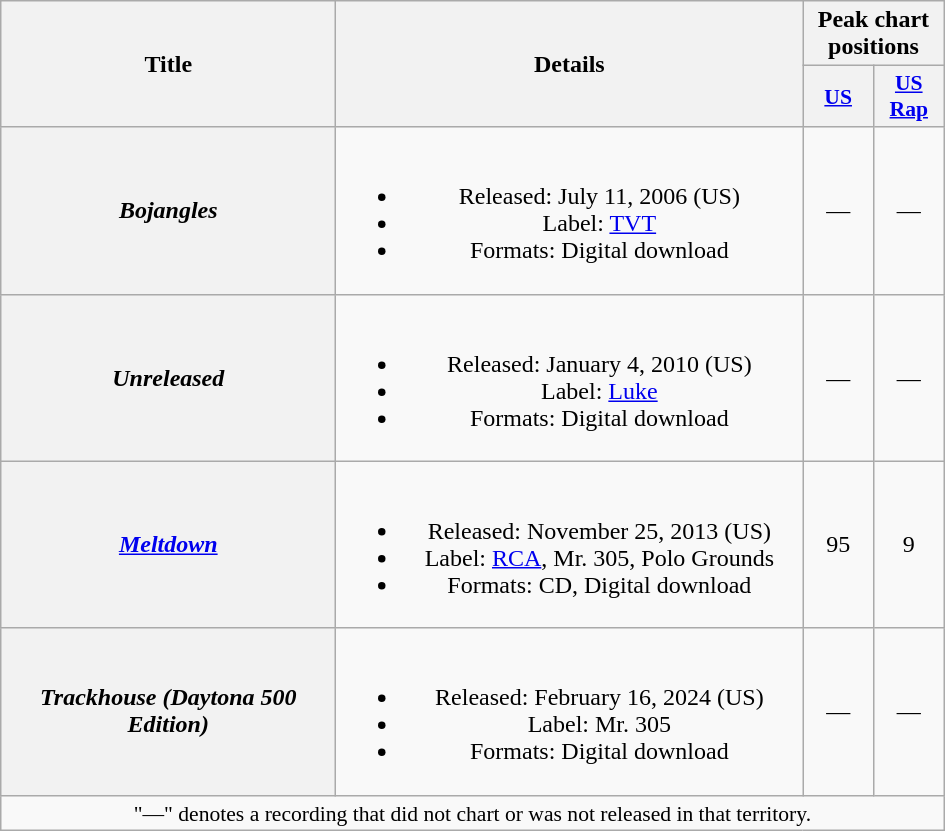<table class="wikitable plainrowheaders" style="text-align:center;">
<tr>
<th scope="col" rowspan="2" style="width:13.5em;">Title</th>
<th scope="col" rowspan="2" style="width:19em;">Details</th>
<th scope="col" colspan="2">Peak chart positions</th>
</tr>
<tr>
<th scope="col" style="width:2.8em;font-size:90%;"><a href='#'>US</a> <br></th>
<th scope="col" style="width:2.8em;font-size:90%;"><a href='#'>US <br>Rap</a> <br></th>
</tr>
<tr>
<th scope="row"><em>Bojangles</em></th>
<td><br><ul><li>Released: July 11, 2006 <span>(US)</span></li><li>Label: <a href='#'>TVT</a></li><li>Formats: Digital download</li></ul></td>
<td>—</td>
<td>—</td>
</tr>
<tr>
<th scope="row"><em>Unreleased</em></th>
<td><br><ul><li>Released: January 4, 2010 <span>(US)</span></li><li>Label: <a href='#'>Luke</a></li><li>Formats: Digital download</li></ul></td>
<td>—</td>
<td>—</td>
</tr>
<tr>
<th scope="row"><em><a href='#'>Meltdown</a></em></th>
<td><br><ul><li>Released: November 25, 2013 <span>(US)</span></li><li>Label: <a href='#'>RCA</a>, Mr. 305, Polo Grounds</li><li>Formats: CD, Digital download</li></ul></td>
<td>95</td>
<td>9</td>
</tr>
<tr>
<th scope="row"><em>Trackhouse (Daytona 500 Edition)</em></th>
<td><br><ul><li>Released: February 16, 2024 <span>(US)</span></li><li>Label: Mr. 305</li><li>Formats: Digital download</li></ul></td>
<td>—</td>
<td>—</td>
</tr>
<tr>
<td colspan="4" style="font-size:90%">"—" denotes a recording that did not chart or was not released in that territory.</td>
</tr>
</table>
